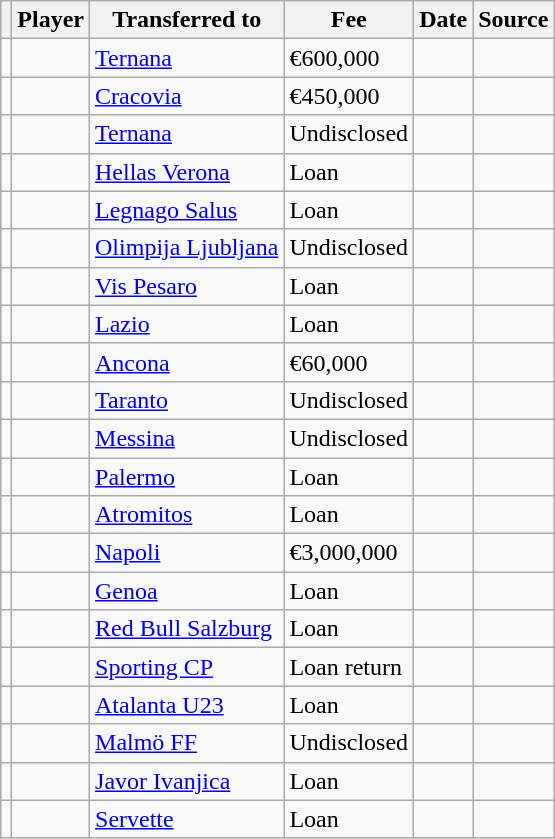<table class="wikitable plainrowheaders sortable">
<tr>
<th></th>
<th scope="col">Player</th>
<th>Transferred to</th>
<th style="width: 65px;">Fee</th>
<th scope="col">Date</th>
<th scope="col">Source</th>
</tr>
<tr>
<td align="center"></td>
<td></td>
<td> <a href='#'>Ternana</a></td>
<td>€600,000</td>
<td></td>
<td></td>
</tr>
<tr>
<td align="center"></td>
<td></td>
<td> <a href='#'>Cracovia</a></td>
<td>€450,000</td>
<td></td>
<td></td>
</tr>
<tr>
<td align="center"></td>
<td></td>
<td> <a href='#'>Ternana</a></td>
<td>Undisclosed</td>
<td></td>
<td></td>
</tr>
<tr>
<td align="center"></td>
<td></td>
<td> <a href='#'>Hellas Verona</a></td>
<td>Loan</td>
<td></td>
<td></td>
</tr>
<tr>
<td align="center"></td>
<td></td>
<td> <a href='#'>Legnago Salus</a></td>
<td>Loan</td>
<td></td>
<td></td>
</tr>
<tr>
<td align="center"></td>
<td></td>
<td> <a href='#'>Olimpija Ljubljana</a></td>
<td>Undisclosed</td>
<td></td>
<td></td>
</tr>
<tr>
<td align="center"></td>
<td></td>
<td> <a href='#'>Vis Pesaro</a></td>
<td>Loan</td>
<td></td>
<td></td>
</tr>
<tr>
<td align="center"></td>
<td></td>
<td> <a href='#'>Lazio</a></td>
<td>Loan</td>
<td></td>
<td></td>
</tr>
<tr>
<td align="center"></td>
<td></td>
<td> <a href='#'>Ancona</a></td>
<td>€60,000</td>
<td></td>
<td></td>
</tr>
<tr>
<td align="center"></td>
<td></td>
<td> <a href='#'>Taranto</a></td>
<td>Undisclosed</td>
<td></td>
<td></td>
</tr>
<tr>
<td align="center"></td>
<td></td>
<td> <a href='#'>Messina</a></td>
<td>Undisclosed</td>
<td></td>
<td></td>
</tr>
<tr>
<td align="center"></td>
<td></td>
<td> <a href='#'>Palermo</a></td>
<td>Loan</td>
<td></td>
<td></td>
</tr>
<tr>
<td align="center"></td>
<td></td>
<td> <a href='#'>Atromitos</a></td>
<td>Loan</td>
<td></td>
<td></td>
</tr>
<tr>
<td align="center"></td>
<td></td>
<td> <a href='#'>Napoli</a></td>
<td>€3,000,000</td>
<td></td>
<td></td>
</tr>
<tr>
<td align="center"></td>
<td></td>
<td> <a href='#'>Genoa</a></td>
<td>Loan</td>
<td></td>
<td></td>
</tr>
<tr>
<td align="center"></td>
<td></td>
<td> <a href='#'>Red Bull Salzburg</a></td>
<td>Loan</td>
<td></td>
<td></td>
</tr>
<tr>
<td align="center"></td>
<td></td>
<td> <a href='#'>Sporting CP</a></td>
<td>Loan return</td>
<td></td>
<td></td>
</tr>
<tr>
<td align="center"></td>
<td></td>
<td> <a href='#'>Atalanta U23</a></td>
<td>Loan</td>
<td></td>
<td></td>
</tr>
<tr>
<td align="center"></td>
<td></td>
<td> <a href='#'>Malmö FF</a></td>
<td>Undisclosed</td>
<td></td>
<td></td>
</tr>
<tr>
<td align="center"></td>
<td></td>
<td> <a href='#'>Javor Ivanjica</a></td>
<td>Loan</td>
<td></td>
<td></td>
</tr>
<tr>
<td align="center"></td>
<td></td>
<td> <a href='#'>Servette</a></td>
<td>Loan</td>
<td></td>
<td></td>
</tr>
</table>
